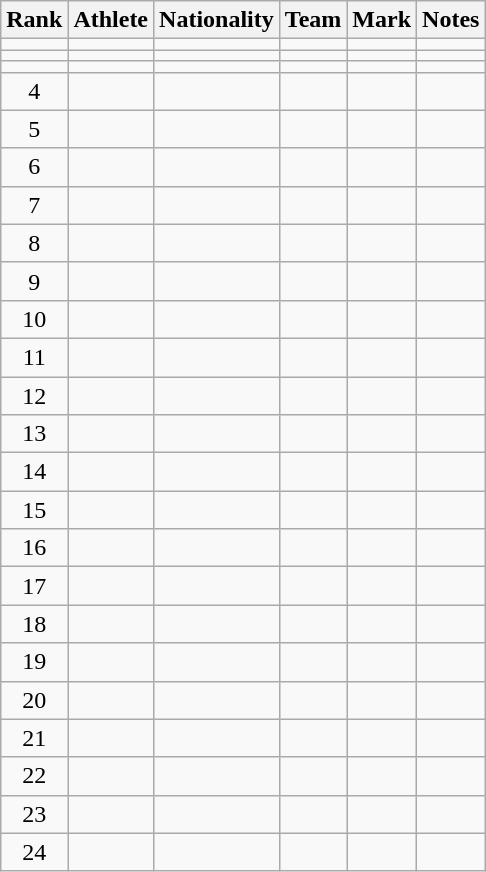<table class="wikitable sortable plainrowheaders" style="text-align:center">
<tr>
<th scope="col">Rank</th>
<th scope="col">Athlete</th>
<th scope="col">Nationality</th>
<th scope="col">Team</th>
<th scope="col">Mark</th>
<th scope="col">Notes</th>
</tr>
<tr>
<td></td>
<td align=left></td>
<td align=left></td>
<td></td>
<td></td>
<td></td>
</tr>
<tr>
<td></td>
<td align=left></td>
<td align=left></td>
<td></td>
<td></td>
<td></td>
</tr>
<tr>
<td></td>
<td align=left></td>
<td align=left></td>
<td></td>
<td></td>
<td></td>
</tr>
<tr>
<td>4</td>
<td align=left></td>
<td align=left></td>
<td></td>
<td></td>
<td></td>
</tr>
<tr>
<td>5</td>
<td align=left></td>
<td align=left></td>
<td></td>
<td></td>
<td></td>
</tr>
<tr>
<td>6</td>
<td align=left></td>
<td align=left></td>
<td></td>
<td></td>
<td></td>
</tr>
<tr>
<td>7</td>
<td align=left></td>
<td align=left></td>
<td></td>
<td></td>
<td></td>
</tr>
<tr>
<td>8</td>
<td align=left></td>
<td align=left></td>
<td></td>
<td></td>
<td></td>
</tr>
<tr>
<td>9</td>
<td align=left></td>
<td align=left></td>
<td></td>
<td></td>
<td></td>
</tr>
<tr>
<td>10</td>
<td align=left></td>
<td align=left></td>
<td></td>
<td></td>
<td></td>
</tr>
<tr>
<td>11</td>
<td align=left></td>
<td align=left></td>
<td></td>
<td></td>
<td></td>
</tr>
<tr>
<td>12</td>
<td align=left></td>
<td align=left></td>
<td></td>
<td></td>
<td></td>
</tr>
<tr>
<td>13</td>
<td align=left></td>
<td align=left></td>
<td></td>
<td></td>
<td></td>
</tr>
<tr>
<td>14</td>
<td align=left></td>
<td align=left></td>
<td></td>
<td></td>
<td></td>
</tr>
<tr>
<td>15</td>
<td align=left></td>
<td align=left></td>
<td></td>
<td></td>
<td></td>
</tr>
<tr>
<td>16</td>
<td align=left></td>
<td align=left></td>
<td></td>
<td></td>
<td></td>
</tr>
<tr>
<td>17</td>
<td align=left></td>
<td align=left></td>
<td></td>
<td></td>
<td></td>
</tr>
<tr>
<td>18</td>
<td align=left></td>
<td align=left></td>
<td></td>
<td></td>
<td></td>
</tr>
<tr>
<td>19</td>
<td align=left></td>
<td align=left></td>
<td></td>
<td></td>
<td></td>
</tr>
<tr>
<td>20</td>
<td align=left></td>
<td align=left></td>
<td></td>
<td></td>
<td></td>
</tr>
<tr>
<td>21</td>
<td align=left></td>
<td align=left></td>
<td></td>
<td></td>
<td></td>
</tr>
<tr>
<td>22</td>
<td align=left></td>
<td align=left></td>
<td></td>
<td></td>
<td></td>
</tr>
<tr>
<td>23</td>
<td align=left></td>
<td align=left></td>
<td></td>
<td></td>
<td></td>
</tr>
<tr>
<td>24</td>
<td align=left></td>
<td align=left></td>
<td></td>
<td></td>
<td></td>
</tr>
</table>
